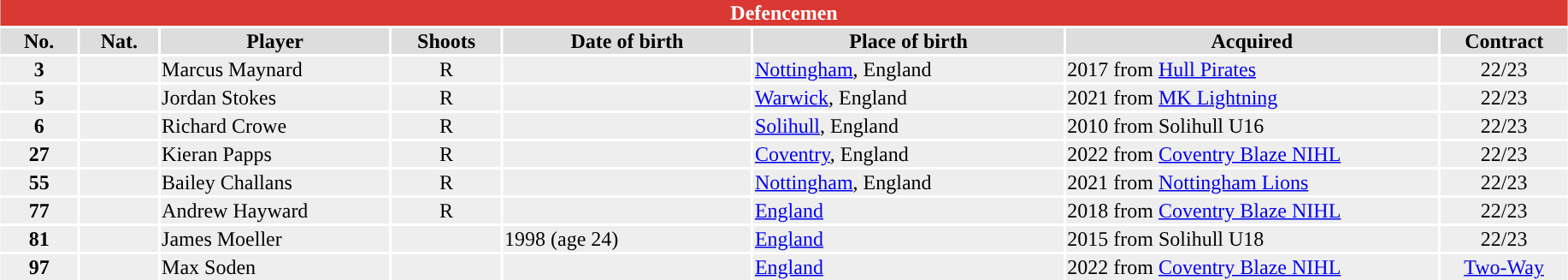<table class="toccolours"  style="width:97%; clear:both; margin:1.5em auto; text-align:center;">
<tr style="background:#ddd;">
<th colspan="11" style="background:#da3832; color:#ffffff;”">Defencemen</th>
</tr>
<tr style="background:#ddd;">
<th width=5%>No.</th>
<th width=5%>Nat.</th>
<th !width=22%>Player</th>
<th width=7%>Shoots</th>
<th width=16%>Date of birth</th>
<th width=20%>Place of birth</th>
<th width=24%>Acquired</th>
<td><strong>Contract</strong></td>
</tr>
<tr style="background:#eee;">
<td><strong>3</strong></td>
<td></td>
<td align=left>Marcus Maynard</td>
<td>R</td>
<td align=left></td>
<td align=left><a href='#'>Nottingham</a>, England</td>
<td align=left>2017 from <a href='#'>Hull Pirates</a></td>
<td>22/23</td>
</tr>
<tr style="background:#eee;">
<td><strong>5</strong></td>
<td></td>
<td align=left>Jordan Stokes</td>
<td>R</td>
<td align=left></td>
<td align=left><a href='#'>Warwick</a>, England</td>
<td align=left>2021 from <a href='#'>MK Lightning</a></td>
<td>22/23</td>
</tr>
<tr style="background:#eee;">
<td><strong>6</strong></td>
<td></td>
<td align=left>Richard Crowe</td>
<td>R</td>
<td align=left></td>
<td align=left><a href='#'>Solihull</a>, England</td>
<td align=left>2010 from Solihull U16</td>
<td>22/23</td>
</tr>
<tr style="background:#eee;">
<td><strong>27</strong></td>
<td></td>
<td align=left>Kieran Papps</td>
<td>R</td>
<td align=left></td>
<td align=left><a href='#'>Coventry</a>, England</td>
<td align=left>2022 from <a href='#'>Coventry Blaze NIHL</a></td>
<td>22/23</td>
</tr>
<tr style="background:#eee;">
<td><strong>55</strong></td>
<td></td>
<td align=left>Bailey Challans</td>
<td>R</td>
<td align=left></td>
<td align=left><a href='#'>Nottingham</a>, England</td>
<td align=left>2021 from <a href='#'>Nottingham Lions</a></td>
<td>22/23</td>
</tr>
<tr style="background:#eee;">
<td><strong>77</strong></td>
<td></td>
<td align=left>Andrew Hayward</td>
<td>R</td>
<td align=left></td>
<td align=left><a href='#'>England</a></td>
<td align=left>2018 from <a href='#'>Coventry Blaze NIHL</a></td>
<td>22/23</td>
</tr>
<tr style="background:#eee;">
<td><strong>81</strong></td>
<td></td>
<td align=left>James Moeller</td>
<td></td>
<td align=left>1998 (age 24)</td>
<td align=left><a href='#'>England</a></td>
<td align=left>2015 from Solihull U18</td>
<td>22/23</td>
</tr>
<tr style="background:#eee;">
<td><strong>97</strong></td>
<td></td>
<td align=left>Max Soden</td>
<td></td>
<td align=left></td>
<td align=left><a href='#'>England</a></td>
<td align=left>2022 from <a href='#'>Coventry Blaze NIHL</a></td>
<td><a href='#'>Two-Way</a></td>
</tr>
</table>
